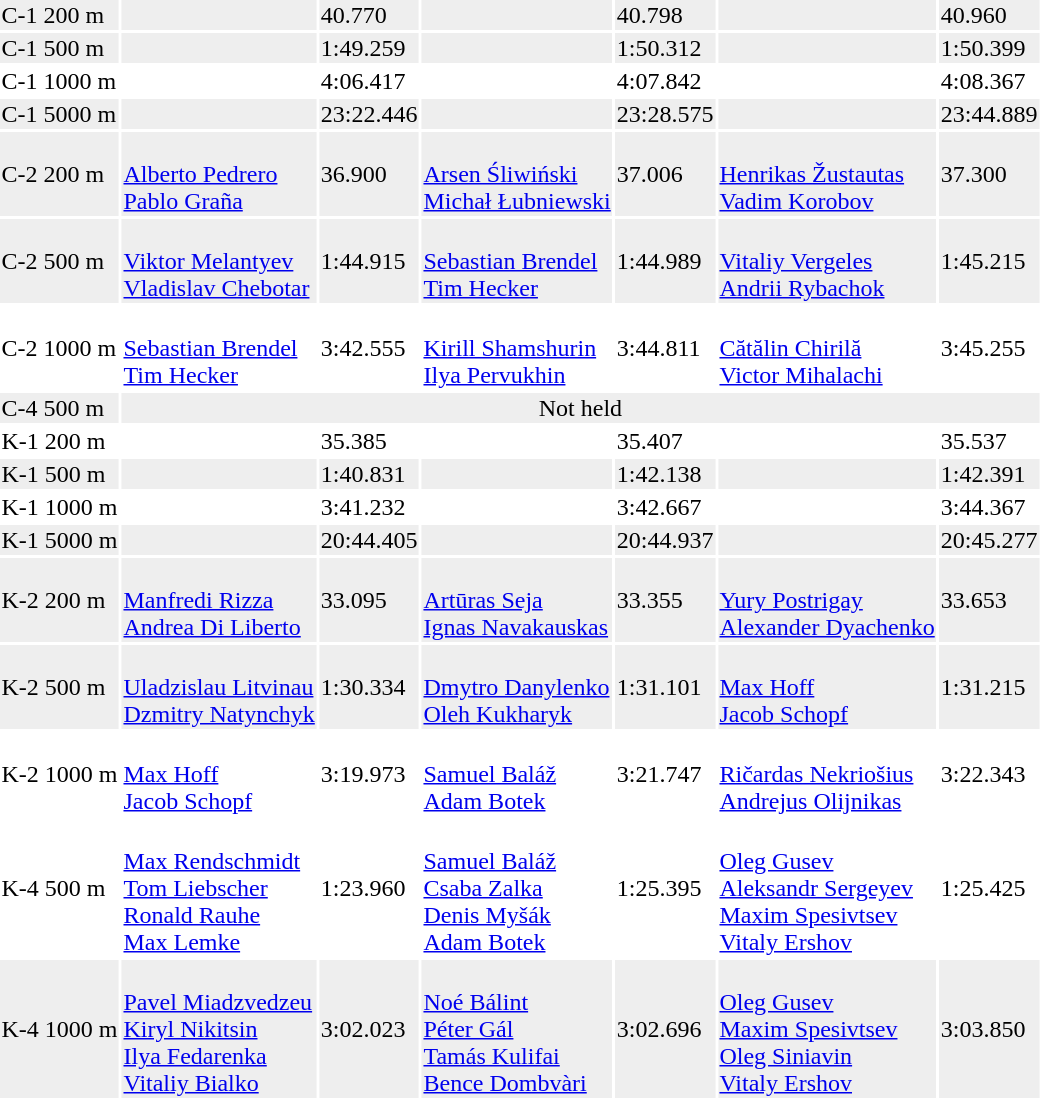<table>
<tr style="background:#eee; width:100%;">
<td>C-1 200 m</td>
<td></td>
<td>40.770</td>
<td></td>
<td>40.798</td>
<td></td>
<td>40.960</td>
</tr>
<tr style="background:#eee; width:100%;">
<td>C-1 500 m</td>
<td></td>
<td>1:49.259</td>
<td></td>
<td>1:50.312</td>
<td></td>
<td>1:50.399</td>
</tr>
<tr>
<td>C-1 1000 m</td>
<td></td>
<td>4:06.417</td>
<td></td>
<td>4:07.842</td>
<td></td>
<td>4:08.367</td>
</tr>
<tr style="background:#eee; width:100%;">
<td>C-1 5000 m</td>
<td></td>
<td>23:22.446</td>
<td></td>
<td>23:28.575</td>
<td></td>
<td>23:44.889</td>
</tr>
<tr style="background:#eee; width:100%;">
<td>C-2 200 m</td>
<td><br><a href='#'>Alberto Pedrero</a><br><a href='#'>Pablo Graña</a></td>
<td>36.900</td>
<td><br><a href='#'>Arsen Śliwiński</a><br><a href='#'>Michał Łubniewski</a></td>
<td>37.006</td>
<td><br><a href='#'>Henrikas Žustautas</a><br><a href='#'>Vadim Korobov</a></td>
<td>37.300</td>
</tr>
<tr style="background:#eee; width:100%;">
<td>C-2 500 m</td>
<td><br><a href='#'>Viktor Melantyev</a><br><a href='#'>Vladislav Chebotar</a></td>
<td>1:44.915</td>
<td><br><a href='#'>Sebastian Brendel</a><br><a href='#'>Tim Hecker</a></td>
<td>1:44.989</td>
<td><br><a href='#'>Vitaliy Vergeles</a><br><a href='#'>Andrii Rybachok</a></td>
<td>1:45.215</td>
</tr>
<tr>
<td>C-2 1000 m </td>
<td><br><a href='#'>Sebastian Brendel</a><br><a href='#'>Tim Hecker</a></td>
<td>3:42.555</td>
<td><br><a href='#'>Kirill Shamshurin</a><br><a href='#'>Ilya Pervukhin</a></td>
<td>3:44.811</td>
<td><br><a href='#'>Cătălin Chirilă</a><br><a href='#'>Victor Mihalachi</a></td>
<td>3:45.255</td>
</tr>
<tr style="background:#eee; width:100%;">
<td>C-4 500 m</td>
<td colspan=6 align=center>Not held</td>
</tr>
<tr>
<td>K-1 200 m </td>
<td></td>
<td>35.385</td>
<td></td>
<td>35.407</td>
<td></td>
<td>35.537</td>
</tr>
<tr style="background:#eee; width:100%;">
<td>K-1 500 m</td>
<td></td>
<td>1:40.831</td>
<td></td>
<td>1:42.138</td>
<td></td>
<td>1:42.391</td>
</tr>
<tr>
<td>K-1 1000 m </td>
<td></td>
<td>3:41.232</td>
<td></td>
<td>3:42.667</td>
<td></td>
<td>3:44.367</td>
</tr>
<tr style="background:#eee; width:100%;">
<td>K-1 5000 m</td>
<td></td>
<td>20:44.405</td>
<td></td>
<td>20:44.937</td>
<td></td>
<td>20:45.277</td>
</tr>
<tr style="background:#eee; width:100%;">
<td>K-2 200 m</td>
<td><br><a href='#'>Manfredi Rizza</a><br><a href='#'>Andrea Di Liberto</a></td>
<td>33.095</td>
<td><br><a href='#'>Artūras Seja</a><br><a href='#'>Ignas Navakauskas</a></td>
<td>33.355</td>
<td><br><a href='#'>Yury Postrigay</a><br><a href='#'>Alexander Dyachenko</a></td>
<td>33.653</td>
</tr>
<tr style="background:#eee; width:100%;">
<td>K-2 500 m</td>
<td><br><a href='#'>Uladzislau Litvinau</a><br><a href='#'>Dzmitry Natynchyk</a></td>
<td>1:30.334</td>
<td><br><a href='#'>Dmytro Danylenko</a><br><a href='#'>Oleh Kukharyk</a></td>
<td>1:31.101</td>
<td><br><a href='#'>Max Hoff</a><br><a href='#'>Jacob Schopf</a></td>
<td>1:31.215</td>
</tr>
<tr>
<td>K-2 1000 m </td>
<td><br><a href='#'>Max Hoff</a><br><a href='#'>Jacob Schopf</a></td>
<td>3:19.973</td>
<td><br><a href='#'>Samuel Baláž</a><br><a href='#'>Adam Botek</a></td>
<td>3:21.747</td>
<td><br><a href='#'>Ričardas Nekriošius</a><br><a href='#'>Andrejus Olijnikas</a></td>
<td>3:22.343</td>
</tr>
<tr>
<td>K-4 500 m </td>
<td><br><a href='#'>Max Rendschmidt</a><br><a href='#'>Tom Liebscher</a><br><a href='#'>Ronald Rauhe</a><br><a href='#'>Max Lemke</a></td>
<td>1:23.960</td>
<td><br><a href='#'>Samuel Baláž</a><br><a href='#'>Csaba Zalka</a><br><a href='#'>Denis Myšák</a><br><a href='#'>Adam Botek</a></td>
<td>1:25.395</td>
<td><br><a href='#'>Oleg Gusev</a><br><a href='#'>Aleksandr Sergeyev</a><br><a href='#'>Maxim Spesivtsev</a><br><a href='#'>Vitaly Ershov</a></td>
<td>1:25.425</td>
</tr>
<tr style="background:#eee; width:100%;">
<td>K-4 1000 m</td>
<td><br><a href='#'>Pavel Miadzvedzeu</a><br><a href='#'>Kiryl Nikitsin</a><br><a href='#'>Ilya Fedarenka</a><br><a href='#'>Vitaliy Bialko</a></td>
<td>3:02.023</td>
<td><br><a href='#'>Noé Bálint</a><br><a href='#'>Péter Gál</a><br><a href='#'>Tamás Kulifai</a><br><a href='#'>Bence Dombvàri</a></td>
<td>3:02.696</td>
<td><br><a href='#'>Oleg Gusev</a><br><a href='#'>Maxim Spesivtsev</a><br><a href='#'>Oleg Siniavin</a><br><a href='#'>Vitaly Ershov</a></td>
<td>3:03.850</td>
</tr>
</table>
